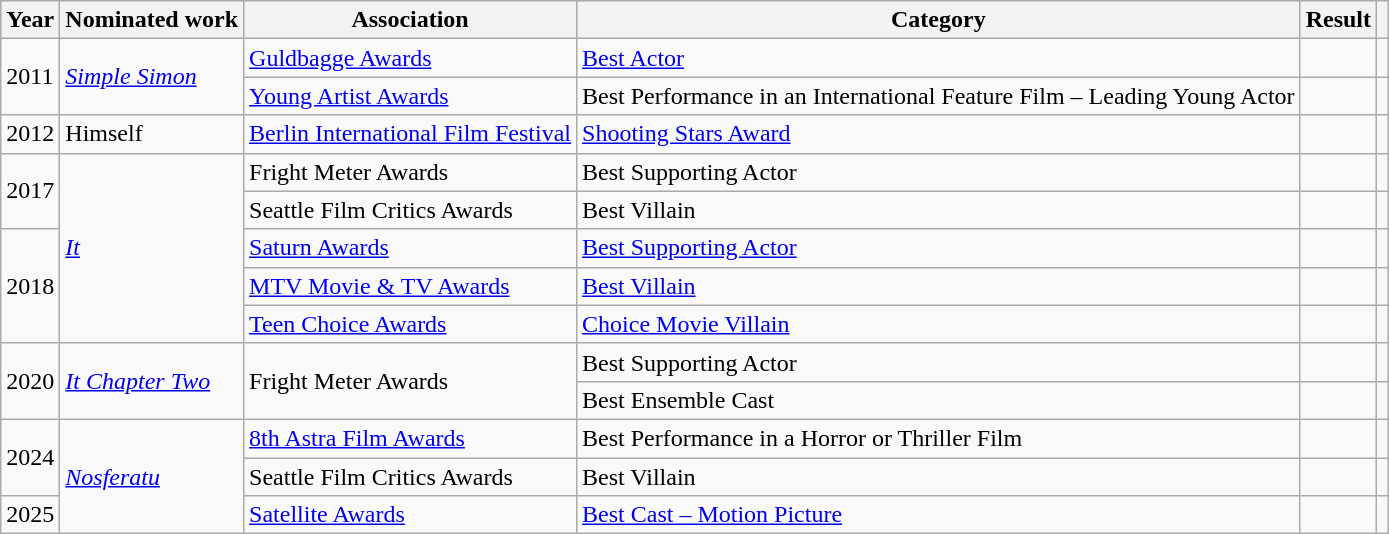<table class="wikitable">
<tr>
<th>Year</th>
<th>Nominated work</th>
<th>Association</th>
<th>Category</th>
<th>Result</th>
<th></th>
</tr>
<tr>
<td rowspan=2>2011</td>
<td rowspan="2"><em><a href='#'>Simple Simon</a></em></td>
<td><a href='#'>Guldbagge Awards</a></td>
<td><a href='#'>Best Actor</a></td>
<td></td>
<td></td>
</tr>
<tr>
<td><a href='#'>Young Artist Awards</a></td>
<td>Best Performance in an International Feature Film – Leading Young Actor</td>
<td></td>
<td></td>
</tr>
<tr>
<td>2012</td>
<td>Himself</td>
<td><a href='#'>Berlin International Film Festival</a></td>
<td><a href='#'>Shooting Stars Award</a></td>
<td></td>
<td></td>
</tr>
<tr>
<td rowspan="2">2017</td>
<td rowspan="5"><em><a href='#'>It</a></em></td>
<td>Fright Meter Awards</td>
<td>Best Supporting Actor</td>
<td></td>
<td></td>
</tr>
<tr>
<td>Seattle Film Critics Awards</td>
<td>Best Villain</td>
<td></td>
<td></td>
</tr>
<tr>
<td rowspan="3">2018</td>
<td><a href='#'>Saturn Awards</a></td>
<td><a href='#'>Best Supporting Actor</a></td>
<td></td>
<td style="text-align:center;"></td>
</tr>
<tr>
<td><a href='#'>MTV Movie & TV Awards</a></td>
<td><a href='#'>Best Villain</a></td>
<td></td>
<td style="text-align:center;"></td>
</tr>
<tr>
<td><a href='#'>Teen Choice Awards</a></td>
<td><a href='#'>Choice Movie Villain</a></td>
<td></td>
<td></td>
</tr>
<tr>
<td rowspan="2">2020</td>
<td rowspan="2"><em><a href='#'>It Chapter Two</a></em></td>
<td rowspan="2">Fright Meter Awards</td>
<td>Best Supporting Actor</td>
<td></td>
<td></td>
</tr>
<tr>
<td>Best Ensemble Cast</td>
<td></td>
<td></td>
</tr>
<tr>
<td rowspan="2">2024</td>
<td rowspan="3"><em><a href='#'>Nosferatu</a></em></td>
<td><a href='#'>8th Astra Film Awards</a></td>
<td>Best Performance in a Horror or Thriller Film</td>
<td></td>
<td></td>
</tr>
<tr>
<td>Seattle Film Critics Awards</td>
<td>Best Villain</td>
<td></td>
<td></td>
</tr>
<tr>
<td>2025</td>
<td><a href='#'>Satellite Awards</a></td>
<td><a href='#'>Best Cast – Motion Picture</a></td>
<td></td>
<td></td>
</tr>
</table>
